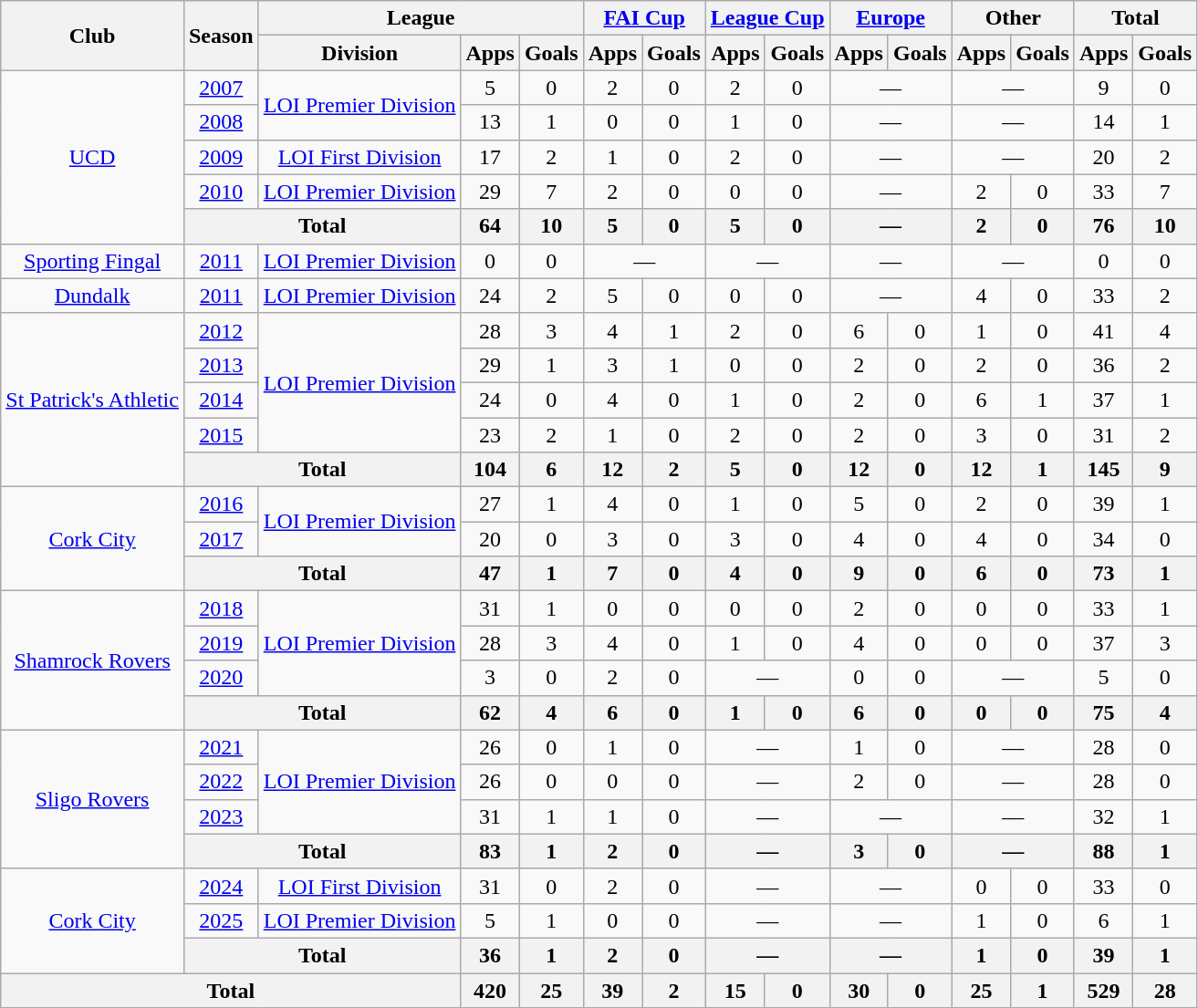<table class=wikitable style="text-align: center">
<tr>
<th rowspan=2>Club</th>
<th rowspan=2>Season</th>
<th colspan=3>League</th>
<th colspan=2><a href='#'>FAI Cup</a></th>
<th colspan=2><a href='#'>League Cup</a></th>
<th colspan=2><a href='#'>Europe</a></th>
<th colspan=2>Other</th>
<th colspan=2>Total</th>
</tr>
<tr>
<th>Division</th>
<th>Apps</th>
<th>Goals</th>
<th>Apps</th>
<th>Goals</th>
<th>Apps</th>
<th>Goals</th>
<th>Apps</th>
<th>Goals</th>
<th>Apps</th>
<th>Goals</th>
<th>Apps</th>
<th>Goals</th>
</tr>
<tr>
<td rowspan="5"><a href='#'>UCD</a></td>
<td><a href='#'>2007</a></td>
<td rowspan="2"><a href='#'>LOI Premier Division</a></td>
<td>5</td>
<td>0</td>
<td>2</td>
<td>0</td>
<td>2</td>
<td>0</td>
<td colspan="2">—</td>
<td colspan="2">—</td>
<td>9</td>
<td>0</td>
</tr>
<tr>
<td><a href='#'>2008</a></td>
<td>13</td>
<td>1</td>
<td>0</td>
<td>0</td>
<td>1</td>
<td>0</td>
<td colspan="2">—</td>
<td colspan="2">—</td>
<td>14</td>
<td>1</td>
</tr>
<tr>
<td><a href='#'>2009</a></td>
<td><a href='#'>LOI First Division</a></td>
<td>17</td>
<td>2</td>
<td>1</td>
<td>0</td>
<td>2</td>
<td>0</td>
<td colspan="2">—</td>
<td colspan="2">—</td>
<td>20</td>
<td>2</td>
</tr>
<tr>
<td><a href='#'>2010</a></td>
<td><a href='#'>LOI Premier Division</a></td>
<td>29</td>
<td>7</td>
<td>2</td>
<td>0</td>
<td>0</td>
<td>0</td>
<td colspan="2">—</td>
<td>2</td>
<td>0</td>
<td>33</td>
<td>7</td>
</tr>
<tr>
<th colspan="2">Total</th>
<th>64</th>
<th>10</th>
<th>5</th>
<th>0</th>
<th>5</th>
<th>0</th>
<th colspan="2">—</th>
<th>2</th>
<th>0</th>
<th>76</th>
<th>10</th>
</tr>
<tr>
<td><a href='#'>Sporting Fingal</a></td>
<td><a href='#'>2011</a></td>
<td><a href='#'>LOI Premier Division</a></td>
<td>0</td>
<td>0</td>
<td colspan="2">—</td>
<td colspan="2">—</td>
<td colspan="2">—</td>
<td colspan="2">—</td>
<td>0</td>
<td>0</td>
</tr>
<tr>
<td><a href='#'>Dundalk</a></td>
<td><a href='#'>2011</a></td>
<td><a href='#'>LOI Premier Division</a></td>
<td>24</td>
<td>2</td>
<td>5</td>
<td>0</td>
<td>0</td>
<td>0</td>
<td colspan="2">—</td>
<td>4</td>
<td>0</td>
<td>33</td>
<td>2</td>
</tr>
<tr>
<td rowspan="5"><a href='#'>St Patrick's Athletic</a></td>
<td><a href='#'>2012</a></td>
<td rowspan="4"><a href='#'>LOI Premier Division</a></td>
<td>28</td>
<td>3</td>
<td>4</td>
<td>1</td>
<td>2</td>
<td>0</td>
<td>6</td>
<td>0</td>
<td>1</td>
<td>0</td>
<td>41</td>
<td>4</td>
</tr>
<tr>
<td><a href='#'>2013</a></td>
<td>29</td>
<td>1</td>
<td>3</td>
<td>1</td>
<td>0</td>
<td>0</td>
<td>2</td>
<td>0</td>
<td>2</td>
<td>0</td>
<td>36</td>
<td>2</td>
</tr>
<tr>
<td><a href='#'>2014</a></td>
<td>24</td>
<td>0</td>
<td>4</td>
<td>0</td>
<td>1</td>
<td>0</td>
<td>2</td>
<td>0</td>
<td>6</td>
<td>1</td>
<td>37</td>
<td>1</td>
</tr>
<tr>
<td><a href='#'>2015</a></td>
<td>23</td>
<td>2</td>
<td>1</td>
<td>0</td>
<td>2</td>
<td>0</td>
<td>2</td>
<td>0</td>
<td>3</td>
<td>0</td>
<td>31</td>
<td>2</td>
</tr>
<tr>
<th colspan="2">Total</th>
<th>104</th>
<th>6</th>
<th>12</th>
<th>2</th>
<th>5</th>
<th>0</th>
<th>12</th>
<th>0</th>
<th>12</th>
<th>1</th>
<th>145</th>
<th>9</th>
</tr>
<tr>
<td rowspan="3"><a href='#'>Cork City</a></td>
<td><a href='#'>2016</a></td>
<td rowspan="2"><a href='#'>LOI Premier Division</a></td>
<td>27</td>
<td>1</td>
<td>4</td>
<td>0</td>
<td>1</td>
<td>0</td>
<td>5</td>
<td>0</td>
<td>2</td>
<td>0</td>
<td>39</td>
<td>1</td>
</tr>
<tr>
<td><a href='#'>2017</a></td>
<td>20</td>
<td>0</td>
<td>3</td>
<td>0</td>
<td>3</td>
<td>0</td>
<td>4</td>
<td>0</td>
<td>4</td>
<td>0</td>
<td>34</td>
<td>0</td>
</tr>
<tr>
<th colspan="2">Total</th>
<th>47</th>
<th>1</th>
<th>7</th>
<th>0</th>
<th>4</th>
<th>0</th>
<th>9</th>
<th>0</th>
<th>6</th>
<th>0</th>
<th>73</th>
<th>1</th>
</tr>
<tr>
<td rowspan="4"><a href='#'>Shamrock Rovers</a></td>
<td><a href='#'>2018</a></td>
<td rowspan="3"><a href='#'>LOI Premier Division</a></td>
<td>31</td>
<td>1</td>
<td>0</td>
<td>0</td>
<td>0</td>
<td>0</td>
<td>2</td>
<td>0</td>
<td>0</td>
<td>0</td>
<td>33</td>
<td>1</td>
</tr>
<tr>
<td><a href='#'>2019</a></td>
<td>28</td>
<td>3</td>
<td>4</td>
<td>0</td>
<td>1</td>
<td>0</td>
<td>4</td>
<td>0</td>
<td>0</td>
<td>0</td>
<td>37</td>
<td>3</td>
</tr>
<tr>
<td><a href='#'>2020</a></td>
<td>3</td>
<td>0</td>
<td>2</td>
<td>0</td>
<td colspan="2">—</td>
<td>0</td>
<td>0</td>
<td colspan="2">—</td>
<td>5</td>
<td>0</td>
</tr>
<tr>
<th colspan="2">Total</th>
<th>62</th>
<th>4</th>
<th>6</th>
<th>0</th>
<th>1</th>
<th>0</th>
<th>6</th>
<th>0</th>
<th>0</th>
<th>0</th>
<th>75</th>
<th>4</th>
</tr>
<tr>
<td rowspan="4"><a href='#'>Sligo Rovers</a></td>
<td><a href='#'>2021</a></td>
<td rowspan="3"><a href='#'>LOI Premier Division</a></td>
<td>26</td>
<td>0</td>
<td>1</td>
<td>0</td>
<td colspan="2">—</td>
<td>1</td>
<td>0</td>
<td colspan="2">—</td>
<td>28</td>
<td>0</td>
</tr>
<tr>
<td><a href='#'>2022</a></td>
<td>26</td>
<td>0</td>
<td>0</td>
<td>0</td>
<td colspan="2">—</td>
<td>2</td>
<td>0</td>
<td colspan="2">—</td>
<td>28</td>
<td>0</td>
</tr>
<tr>
<td><a href='#'>2023</a></td>
<td>31</td>
<td>1</td>
<td>1</td>
<td>0</td>
<td colspan="2">—</td>
<td colspan="2">—</td>
<td colspan="2">—</td>
<td>32</td>
<td>1</td>
</tr>
<tr>
<th colspan="2">Total</th>
<th>83</th>
<th>1</th>
<th>2</th>
<th>0</th>
<th colspan="2">—</th>
<th>3</th>
<th>0</th>
<th colspan="2">—</th>
<th>88</th>
<th>1</th>
</tr>
<tr>
<td rowspan="3"><a href='#'>Cork City</a></td>
<td><a href='#'>2024</a></td>
<td><a href='#'>LOI First Division</a></td>
<td>31</td>
<td>0</td>
<td>2</td>
<td>0</td>
<td colspan="2">—</td>
<td colspan="2">—</td>
<td>0</td>
<td>0</td>
<td>33</td>
<td>0</td>
</tr>
<tr>
<td><a href='#'>2025</a></td>
<td><a href='#'>LOI Premier Division</a></td>
<td>5</td>
<td>1</td>
<td>0</td>
<td>0</td>
<td colspan="2">—</td>
<td colspan="2">—</td>
<td>1</td>
<td>0</td>
<td>6</td>
<td>1</td>
</tr>
<tr>
<th colspan="2">Total</th>
<th>36</th>
<th>1</th>
<th>2</th>
<th>0</th>
<th colspan="2">—</th>
<th colspan="2">—</th>
<th>1</th>
<th>0</th>
<th>39</th>
<th>1</th>
</tr>
<tr>
<th colspan="3">Total</th>
<th>420</th>
<th>25</th>
<th>39</th>
<th>2</th>
<th>15</th>
<th>0</th>
<th>30</th>
<th>0</th>
<th>25</th>
<th>1</th>
<th>529</th>
<th>28</th>
</tr>
</table>
